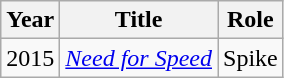<table class="wikitable sortable">
<tr>
<th>Year</th>
<th>Title</th>
<th>Role</th>
</tr>
<tr>
<td>2015</td>
<td><em><a href='#'>Need for Speed</a></em></td>
<td>Spike</td>
</tr>
</table>
